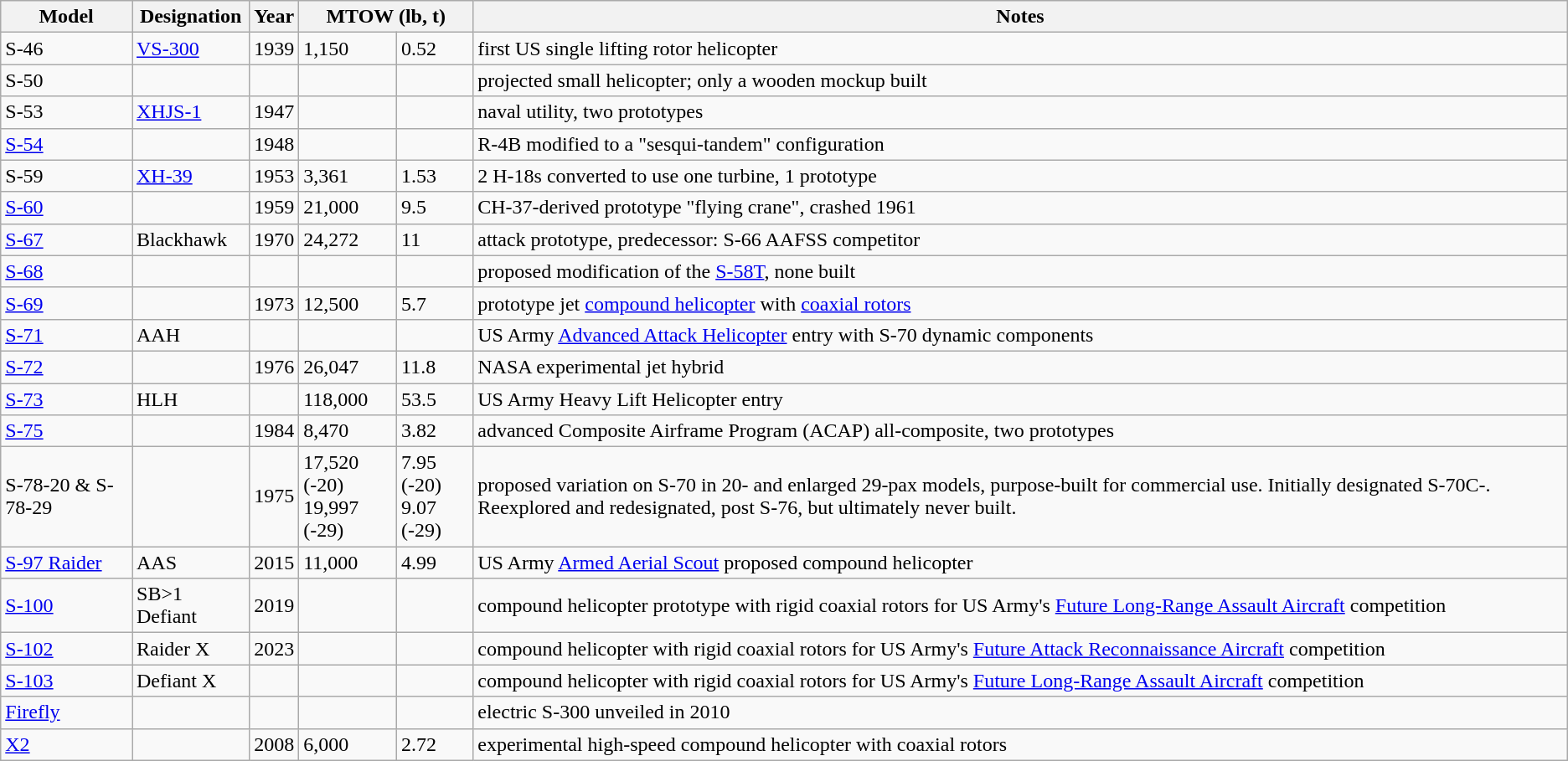<table class="wikitable sortable">
<tr>
<th>Model</th>
<th>Designation</th>
<th>Year</th>
<th colspan= 2 data-sort-type="number">MTOW (lb, t)</th>
<th>Notes</th>
</tr>
<tr>
<td>S-46</td>
<td><a href='#'>VS-300</a></td>
<td>1939</td>
<td>1,150</td>
<td>0.52</td>
<td>first US single lifting rotor helicopter</td>
</tr>
<tr>
<td>S-50</td>
<td></td>
<td></td>
<td></td>
<td></td>
<td>projected small helicopter; only a wooden mockup built</td>
</tr>
<tr>
<td>S-53</td>
<td><a href='#'>XHJS-1</a></td>
<td>1947</td>
<td></td>
<td></td>
<td>naval utility, two prototypes</td>
</tr>
<tr>
<td><a href='#'>S-54</a></td>
<td></td>
<td>1948</td>
<td></td>
<td></td>
<td>R-4B modified to a "sesqui-tandem" configuration</td>
</tr>
<tr>
<td>S-59</td>
<td><a href='#'>XH-39</a></td>
<td>1953</td>
<td>3,361</td>
<td>1.53</td>
<td>2 H-18s converted to use one turbine, 1 prototype</td>
</tr>
<tr>
<td><a href='#'>S-60</a></td>
<td></td>
<td>1959</td>
<td>21,000</td>
<td>9.5</td>
<td>CH-37-derived prototype "flying crane", crashed 1961</td>
</tr>
<tr>
<td><a href='#'>S-67</a></td>
<td>Blackhawk</td>
<td>1970</td>
<td>24,272</td>
<td>11</td>
<td>attack prototype, predecessor: S-66 AAFSS competitor</td>
</tr>
<tr>
<td><a href='#'>S-68</a></td>
<td></td>
<td></td>
<td></td>
<td></td>
<td>proposed modification of the <a href='#'>S-58T</a>, none built</td>
</tr>
<tr>
<td><a href='#'>S-69</a></td>
<td></td>
<td>1973</td>
<td>12,500</td>
<td>5.7</td>
<td>prototype jet <a href='#'>compound helicopter</a> with <a href='#'>coaxial rotors</a></td>
</tr>
<tr>
<td><a href='#'>S-71</a></td>
<td>AAH</td>
<td></td>
<td></td>
<td></td>
<td>US Army <a href='#'>Advanced Attack Helicopter</a> entry with S-70 dynamic components</td>
</tr>
<tr>
<td><a href='#'>S-72</a></td>
<td></td>
<td>1976</td>
<td>26,047</td>
<td>11.8</td>
<td>NASA experimental jet hybrid</td>
</tr>
<tr>
<td><a href='#'>S-73</a></td>
<td>HLH</td>
<td></td>
<td>118,000</td>
<td>53.5</td>
<td>US Army Heavy Lift Helicopter entry</td>
</tr>
<tr>
<td><a href='#'>S-75</a></td>
<td></td>
<td>1984</td>
<td>8,470</td>
<td>3.82</td>
<td>advanced Composite Airframe Program (ACAP) all-composite, two prototypes</td>
</tr>
<tr>
<td>S-78-20 & S-78-29</td>
<td></td>
<td>1975</td>
<td>17,520 (-20)<br>19,997 (-29)</td>
<td>7.95 (-20)<br>9.07 (-29)</td>
<td>proposed variation on S-70 in 20- and enlarged 29-pax models, purpose-built for commercial use. Initially designated S-70C-. Reexplored and redesignated, post S-76, but ultimately never built.</td>
</tr>
<tr>
<td><a href='#'>S-97 Raider</a></td>
<td>AAS</td>
<td>2015</td>
<td>11,000</td>
<td>4.99</td>
<td>US Army <a href='#'>Armed Aerial Scout</a> proposed compound helicopter</td>
</tr>
<tr>
<td><a href='#'>S-100</a></td>
<td>SB>1 Defiant</td>
<td>2019</td>
<td></td>
<td></td>
<td>compound helicopter prototype with rigid coaxial rotors for US Army's <a href='#'>Future Long-Range Assault Aircraft</a> competition</td>
</tr>
<tr>
<td><a href='#'>S-102</a></td>
<td>Raider X</td>
<td>2023</td>
<td></td>
<td></td>
<td>compound helicopter with rigid coaxial rotors for US Army's <a href='#'>Future Attack Reconnaissance Aircraft</a> competition</td>
</tr>
<tr>
<td><a href='#'>S-103</a></td>
<td>Defiant X</td>
<td></td>
<td></td>
<td></td>
<td>compound helicopter with rigid coaxial rotors for US Army's <a href='#'>Future Long-Range Assault Aircraft</a> competition</td>
</tr>
<tr>
<td><a href='#'>Firefly</a></td>
<td></td>
<td></td>
<td></td>
<td></td>
<td>electric S-300 unveiled in 2010</td>
</tr>
<tr>
<td><a href='#'>X2</a></td>
<td></td>
<td>2008</td>
<td>6,000</td>
<td>2.72</td>
<td>experimental high-speed compound helicopter with coaxial rotors</td>
</tr>
</table>
